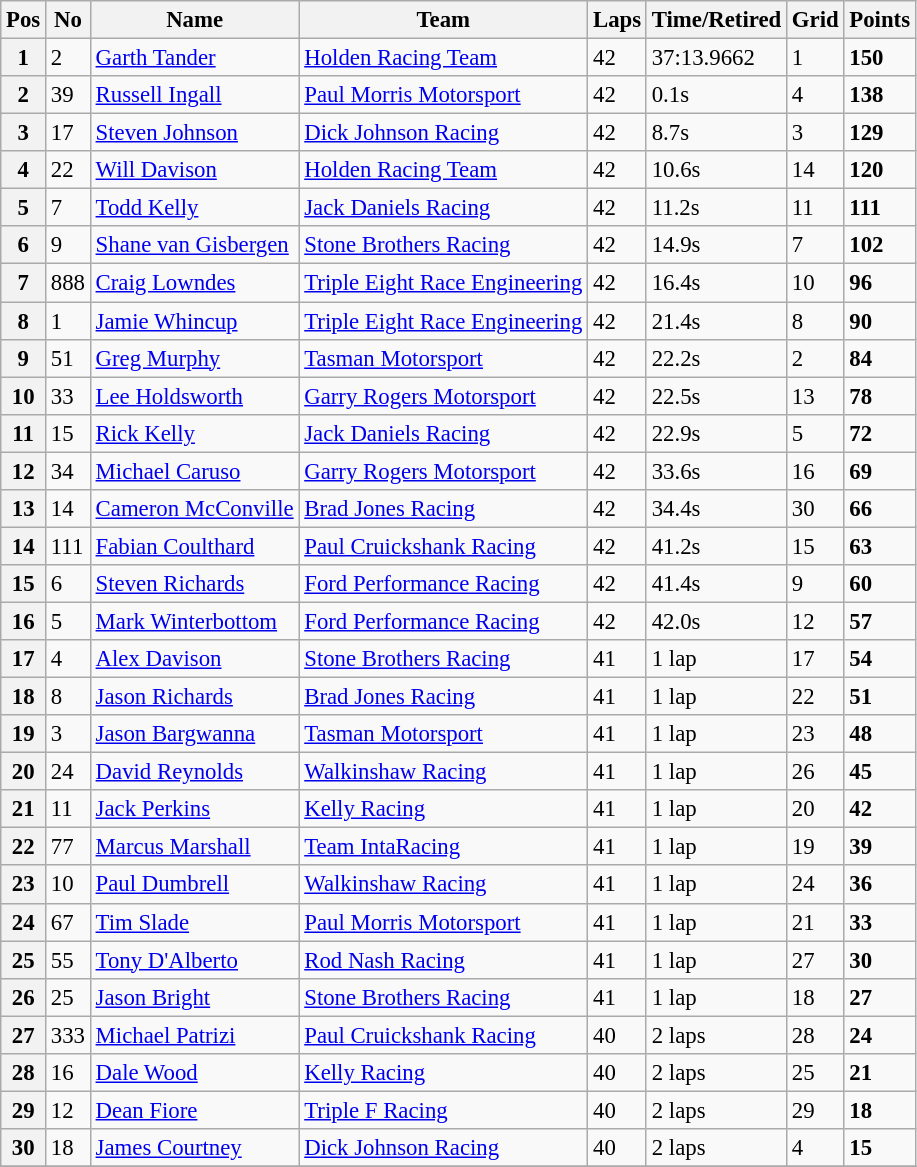<table class="wikitable" style="font-size: 95%;">
<tr>
<th>Pos</th>
<th>No</th>
<th>Name</th>
<th>Team</th>
<th>Laps</th>
<th>Time/Retired</th>
<th>Grid</th>
<th>Points</th>
</tr>
<tr>
<th>1</th>
<td>2</td>
<td><a href='#'>Garth Tander</a></td>
<td><a href='#'>Holden Racing Team</a></td>
<td>42</td>
<td>37:13.9662</td>
<td>1</td>
<td><strong>150</strong></td>
</tr>
<tr>
<th>2</th>
<td>39</td>
<td><a href='#'>Russell Ingall</a></td>
<td><a href='#'>Paul Morris Motorsport</a></td>
<td>42</td>
<td>0.1s</td>
<td>4</td>
<td><strong>138</strong></td>
</tr>
<tr>
<th>3</th>
<td>17</td>
<td><a href='#'>Steven Johnson</a></td>
<td><a href='#'>Dick Johnson Racing</a></td>
<td>42</td>
<td>8.7s</td>
<td>3</td>
<td><strong>129</strong></td>
</tr>
<tr>
<th>4</th>
<td>22</td>
<td><a href='#'>Will Davison</a></td>
<td><a href='#'>Holden Racing Team</a></td>
<td>42</td>
<td>10.6s</td>
<td>14</td>
<td><strong>120</strong></td>
</tr>
<tr>
<th>5</th>
<td>7</td>
<td><a href='#'>Todd Kelly</a></td>
<td><a href='#'>Jack Daniels Racing</a></td>
<td>42</td>
<td>11.2s</td>
<td>11</td>
<td><strong>111</strong></td>
</tr>
<tr>
<th>6</th>
<td>9</td>
<td><a href='#'>Shane van Gisbergen</a></td>
<td><a href='#'>Stone Brothers Racing</a></td>
<td>42</td>
<td>14.9s</td>
<td>7</td>
<td><strong>102</strong></td>
</tr>
<tr>
<th>7</th>
<td>888</td>
<td><a href='#'>Craig Lowndes</a></td>
<td><a href='#'>Triple Eight Race Engineering</a></td>
<td>42</td>
<td>16.4s</td>
<td>10</td>
<td><strong>96</strong></td>
</tr>
<tr>
<th>8</th>
<td>1</td>
<td><a href='#'>Jamie Whincup</a></td>
<td><a href='#'>Triple Eight Race Engineering</a></td>
<td>42</td>
<td>21.4s</td>
<td>8</td>
<td><strong>90</strong></td>
</tr>
<tr>
<th>9</th>
<td>51</td>
<td><a href='#'>Greg Murphy</a></td>
<td><a href='#'>Tasman Motorsport</a></td>
<td>42</td>
<td>22.2s</td>
<td>2</td>
<td><strong>84</strong></td>
</tr>
<tr>
<th>10</th>
<td>33</td>
<td><a href='#'>Lee Holdsworth</a></td>
<td><a href='#'>Garry Rogers Motorsport</a></td>
<td>42</td>
<td>22.5s</td>
<td>13</td>
<td><strong>78</strong></td>
</tr>
<tr>
<th>11</th>
<td>15</td>
<td><a href='#'>Rick Kelly</a></td>
<td><a href='#'>Jack Daniels Racing</a></td>
<td>42</td>
<td>22.9s</td>
<td>5</td>
<td><strong>72</strong></td>
</tr>
<tr>
<th>12</th>
<td>34</td>
<td><a href='#'>Michael Caruso</a></td>
<td><a href='#'>Garry Rogers Motorsport</a></td>
<td>42</td>
<td>33.6s</td>
<td>16</td>
<td><strong>69</strong></td>
</tr>
<tr>
<th>13</th>
<td>14</td>
<td><a href='#'>Cameron McConville</a></td>
<td><a href='#'>Brad Jones Racing</a></td>
<td>42</td>
<td>34.4s</td>
<td>30</td>
<td><strong>66</strong></td>
</tr>
<tr>
<th>14</th>
<td>111</td>
<td><a href='#'>Fabian Coulthard</a></td>
<td><a href='#'>Paul Cruickshank Racing</a></td>
<td>42</td>
<td>41.2s</td>
<td>15</td>
<td><strong>63</strong></td>
</tr>
<tr>
<th>15</th>
<td>6</td>
<td><a href='#'>Steven Richards</a></td>
<td><a href='#'>Ford Performance Racing</a></td>
<td>42</td>
<td>41.4s</td>
<td>9</td>
<td><strong>60</strong></td>
</tr>
<tr>
<th>16</th>
<td>5</td>
<td><a href='#'>Mark Winterbottom</a></td>
<td><a href='#'>Ford Performance Racing</a></td>
<td>42</td>
<td>42.0s</td>
<td>12</td>
<td><strong>57</strong></td>
</tr>
<tr>
<th>17</th>
<td>4</td>
<td><a href='#'>Alex Davison</a></td>
<td><a href='#'>Stone Brothers Racing</a></td>
<td>41</td>
<td> 1 lap</td>
<td>17</td>
<td><strong>54</strong></td>
</tr>
<tr>
<th>18</th>
<td>8</td>
<td><a href='#'>Jason Richards</a></td>
<td><a href='#'>Brad Jones Racing</a></td>
<td>41</td>
<td> 1 lap</td>
<td>22</td>
<td><strong>51</strong></td>
</tr>
<tr>
<th>19</th>
<td>3</td>
<td><a href='#'>Jason Bargwanna</a></td>
<td><a href='#'>Tasman Motorsport</a></td>
<td>41</td>
<td> 1 lap</td>
<td>23</td>
<td><strong>48</strong></td>
</tr>
<tr>
<th>20</th>
<td>24</td>
<td><a href='#'>David Reynolds</a></td>
<td><a href='#'>Walkinshaw Racing</a></td>
<td>41</td>
<td> 1 lap</td>
<td>26</td>
<td><strong>45</strong></td>
</tr>
<tr>
<th>21</th>
<td>11</td>
<td><a href='#'>Jack Perkins</a></td>
<td><a href='#'>Kelly Racing</a></td>
<td>41</td>
<td> 1 lap</td>
<td>20</td>
<td><strong>42</strong></td>
</tr>
<tr>
<th>22</th>
<td>77</td>
<td><a href='#'>Marcus Marshall</a></td>
<td><a href='#'>Team IntaRacing</a></td>
<td>41</td>
<td> 1 lap</td>
<td>19</td>
<td><strong>39</strong></td>
</tr>
<tr>
<th>23</th>
<td>10</td>
<td><a href='#'>Paul Dumbrell</a></td>
<td><a href='#'>Walkinshaw Racing</a></td>
<td>41</td>
<td> 1 lap</td>
<td>24</td>
<td><strong>36</strong></td>
</tr>
<tr>
<th>24</th>
<td>67</td>
<td><a href='#'>Tim Slade</a></td>
<td><a href='#'>Paul Morris Motorsport</a></td>
<td>41</td>
<td> 1 lap</td>
<td>21</td>
<td><strong>33</strong></td>
</tr>
<tr>
<th>25</th>
<td>55</td>
<td><a href='#'>Tony D'Alberto</a></td>
<td><a href='#'>Rod Nash Racing</a></td>
<td>41</td>
<td> 1 lap</td>
<td>27</td>
<td><strong>30</strong></td>
</tr>
<tr>
<th>26</th>
<td>25</td>
<td><a href='#'>Jason Bright</a></td>
<td><a href='#'>Stone Brothers Racing</a></td>
<td>41</td>
<td> 1 lap</td>
<td>18</td>
<td><strong>27</strong></td>
</tr>
<tr>
<th>27</th>
<td>333</td>
<td><a href='#'>Michael Patrizi</a></td>
<td><a href='#'>Paul Cruickshank Racing</a></td>
<td>40</td>
<td> 2 laps</td>
<td>28</td>
<td><strong>24</strong></td>
</tr>
<tr>
<th>28</th>
<td>16</td>
<td><a href='#'>Dale Wood</a></td>
<td><a href='#'>Kelly Racing</a></td>
<td>40</td>
<td> 2 laps</td>
<td>25</td>
<td><strong>21</strong></td>
</tr>
<tr>
<th>29</th>
<td>12</td>
<td><a href='#'>Dean Fiore</a></td>
<td><a href='#'>Triple F Racing</a></td>
<td>40</td>
<td> 2 laps</td>
<td>29</td>
<td><strong>18</strong></td>
</tr>
<tr>
<th>30</th>
<td>18</td>
<td><a href='#'>James Courtney</a></td>
<td><a href='#'>Dick Johnson Racing</a></td>
<td>40</td>
<td> 2 laps</td>
<td>4</td>
<td><strong>15</strong></td>
</tr>
<tr>
</tr>
</table>
